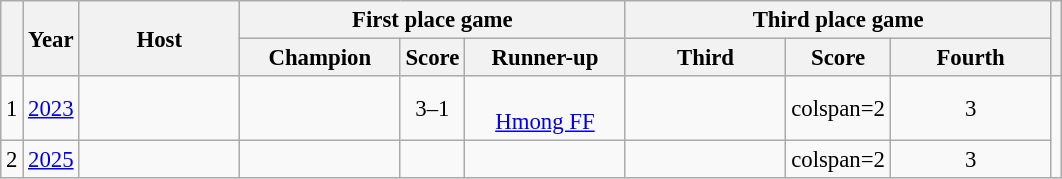<table class="wikitable sortable" style="font-size:95%; text-align:center; width:;">
<tr>
<th rowspan=2 style= "width:;"></th>
<th rowspan=2 style= "width:;">Year</th>
<th rowspan=2 style= "width:100px;">Host</th>
<th colspan=3>First place game</th>
<th colspan=3>Third place game</th>
<th rowspan=2 style= "width:;"></th>
</tr>
<tr>
<th width= 100px> Champion</th>
<th width=>Score</th>
<th width= 100px> Runner-up</th>
<th width= 100px> Third</th>
<th width=>Score</th>
<th width= 100px>Fourth</th>
</tr>
<tr>
<td>1</td>
<td><a href='#'>2023</a></td>
<td align=left></td>
<td><strong></strong></td>
<td>3–1</td>
<td><br><a href='#'>Hmong FF</a></td>
<td></td>
<td>colspan=2 </td>
<td>3</td>
</tr>
<tr>
<td>2</td>
<td><a href='#'>2025</a></td>
<td align=left></td>
<td></td>
<td></td>
<td></td>
<td></td>
<td>colspan=2 </td>
<td>3</td>
</tr>
</table>
